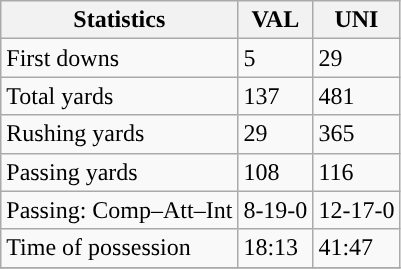<table class="wikitable" style="float: left;">
<tr>
<th>Statistics</th>
<th>VAL</th>
<th>UNI</th>
</tr>
<tr>
<td>First downs</td>
<td>5</td>
<td>29</td>
</tr>
<tr>
<td>Total yards</td>
<td>137</td>
<td>481</td>
</tr>
<tr>
<td>Rushing yards</td>
<td>29</td>
<td>365</td>
</tr>
<tr>
<td>Passing yards</td>
<td>108</td>
<td>116</td>
</tr>
<tr>
<td>Passing: Comp–Att–Int</td>
<td>8-19-0</td>
<td>12-17-0</td>
</tr>
<tr>
<td>Time of possession</td>
<td>18:13</td>
<td>41:47</td>
</tr>
<tr>
</tr>
</table>
